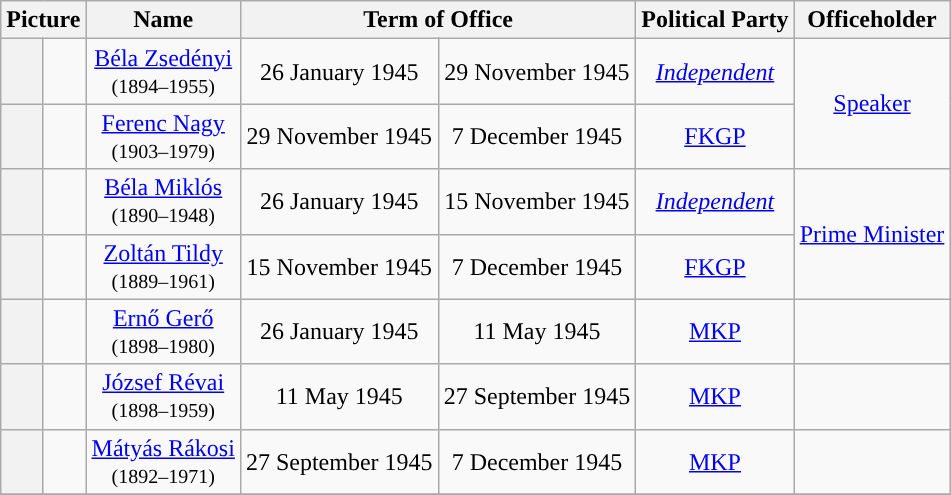<table class="wikitable" style="text-align:center">
<tr>
<th colspan=2>Picture</th>
<th>Name<br></th>
<th colspan=2>Term of Office</th>
<th>Political Party</th>
<th>Officeholder</th>
</tr>
<tr>
<th style="background-color:"></th>
<td></td>
<td><a href='#'>Béla Zsedényi</a><br><small>(1894–1955)</small></td>
<td>26 January 1945</td>
<td>29 November 1945</td>
<td><em><a href='#'>Independent</a></em></td>
<td rowspan=2><a href='#'>Speaker</a></td>
</tr>
<tr>
<th style="background-color:"></th>
<td></td>
<td><a href='#'>Ferenc Nagy</a><br><small>(1903–1979)</small></td>
<td>29 November 1945</td>
<td>7 December 1945</td>
<td><a href='#'>FKGP</a></td>
</tr>
<tr>
<th style="background-color:"></th>
<td></td>
<td><a href='#'>Béla Miklós</a><br><small>(1890–1948)</small></td>
<td>26 January 1945</td>
<td>15 November 1945</td>
<td><em><a href='#'>Independent</a></em></td>
<td rowspan=2><a href='#'>Prime Minister</a></td>
</tr>
<tr>
<th style="background-color:"></th>
<td></td>
<td><a href='#'>Zoltán Tildy</a><br><small>(1889–1961)</small></td>
<td>15 November 1945</td>
<td>7 December 1945</td>
<td><a href='#'>FKGP</a></td>
</tr>
<tr>
<th style="background-color:"></th>
<td></td>
<td><a href='#'>Ernő Gerő</a><br><small>(1898–1980)</small></td>
<td>26 January 1945</td>
<td>11 May 1945</td>
<td><a href='#'>MKP</a></td>
<td></td>
</tr>
<tr>
<th style="background-color:"></th>
<td></td>
<td><a href='#'>József Révai</a><br><small>(1898–1959)</small></td>
<td>11 May 1945</td>
<td>27 September 1945</td>
<td><a href='#'>MKP</a></td>
<td></td>
</tr>
<tr>
<th style="background-color:"></th>
<td></td>
<td><a href='#'>Mátyás Rákosi</a><br><small>(1892–1971)</small></td>
<td>27 September 1945</td>
<td>7 December 1945</td>
<td><a href='#'>MKP</a></td>
<td></td>
</tr>
<tr>
</tr>
</table>
